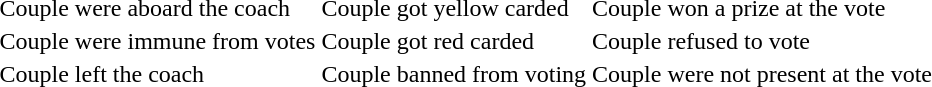<table>
<tr>
<td> Couple were aboard the coach</td>
<td> Couple got yellow carded</td>
<td> Couple won a prize at the vote</td>
</tr>
<tr>
<td> Couple were immune from votes</td>
<td> Couple got red carded</td>
<td> Couple refused to vote</td>
</tr>
<tr>
<td> Couple left the coach</td>
<td> Couple banned from voting</td>
<td> Couple were not present at the vote</td>
</tr>
</table>
